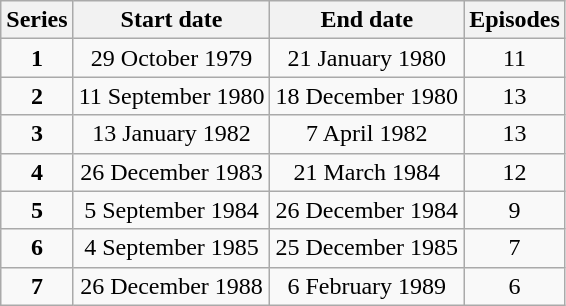<table class="wikitable" style="text-align:center;">
<tr>
<th>Series</th>
<th>Start date</th>
<th>End date</th>
<th>Episodes</th>
</tr>
<tr>
<td><strong>1</strong></td>
<td>29 October 1979</td>
<td>21 January 1980</td>
<td>11</td>
</tr>
<tr>
<td><strong>2</strong></td>
<td>11 September 1980</td>
<td>18 December 1980</td>
<td>13</td>
</tr>
<tr>
<td><strong>3</strong></td>
<td>13 January 1982</td>
<td>7 April 1982</td>
<td>13</td>
</tr>
<tr>
<td><strong>4</strong></td>
<td>26 December 1983</td>
<td>21 March 1984</td>
<td>12</td>
</tr>
<tr>
<td><strong>5</strong></td>
<td>5 September 1984</td>
<td>26 December 1984</td>
<td>9</td>
</tr>
<tr>
<td><strong>6</strong></td>
<td>4 September 1985</td>
<td>25 December 1985</td>
<td>7</td>
</tr>
<tr>
<td><strong>7</strong></td>
<td>26 December 1988</td>
<td>6 February 1989</td>
<td>6</td>
</tr>
</table>
